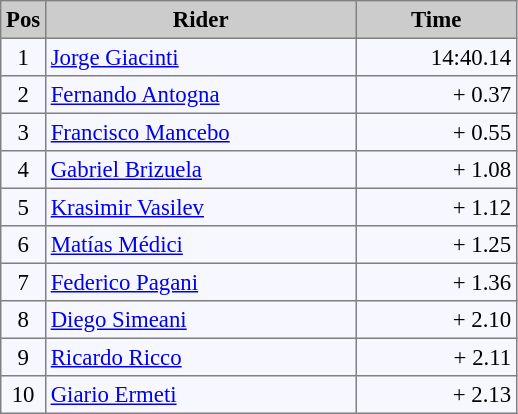<table cellpadding="3" cellspacing="0" border="1" style="background:#f7f8ff; font-size:95%; border:gray solid 1px; border-collapse:collapse;">
<tr style="background:#ccc; text-align:center;">
<td style="width:20px;"><strong>Pos</strong></td>
<td style="width:200px;"><strong>Rider</strong></td>
<td style="width:100px;"><strong>Time</strong></td>
</tr>
<tr valign=top>
<td align=center>1</td>
<td> <a href='#'>Jorge Giacinti</a></td>
<td align=right>14:40.14</td>
</tr>
<tr valign=top>
<td align=center>2</td>
<td> <a href='#'>Fernando Antogna</a></td>
<td align=right>+ 0.37</td>
</tr>
<tr valign=top>
<td align=center>3</td>
<td> <a href='#'>Francisco Mancebo</a></td>
<td align=right>+ 0.55</td>
</tr>
<tr valign=top>
<td align=center>4</td>
<td> <a href='#'>Gabriel Brizuela</a></td>
<td align=right>+ 1.08</td>
</tr>
<tr valign=top>
<td align=center>5</td>
<td> <a href='#'>Krasimir Vasilev</a></td>
<td align=right>+ 1.12</td>
</tr>
<tr valign=top>
<td align=center>6</td>
<td> <a href='#'>Matías Médici</a></td>
<td align=right>+ 1.25</td>
</tr>
<tr valign=top>
<td align=center>7</td>
<td> <a href='#'>Federico Pagani</a></td>
<td align=right>+ 1.36</td>
</tr>
<tr valign=top>
<td align=center>8</td>
<td> <a href='#'>Diego Simeani</a></td>
<td align=right>+ 2.10</td>
</tr>
<tr valign=top>
<td align=center>9</td>
<td> <a href='#'>Ricardo Ricco</a></td>
<td align=right>+ 2.11</td>
</tr>
<tr valign=top>
<td align=center>10</td>
<td> <a href='#'>Giario Ermeti</a></td>
<td align=right>+ 2.13</td>
</tr>
</table>
